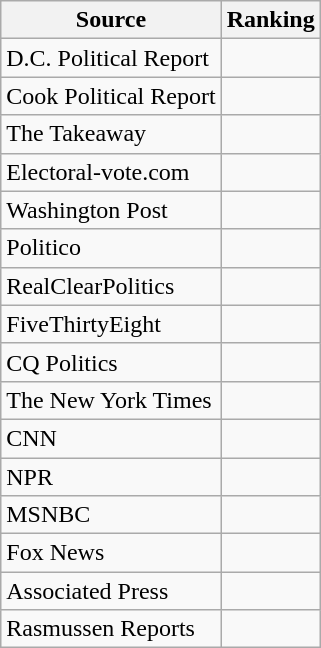<table class="wikitable">
<tr>
<th>Source</th>
<th>Ranking</th>
</tr>
<tr>
<td>D.C. Political Report</td>
<td></td>
</tr>
<tr>
<td>Cook Political Report</td>
<td></td>
</tr>
<tr>
<td>The Takeaway</td>
<td></td>
</tr>
<tr>
<td>Electoral-vote.com</td>
<td></td>
</tr>
<tr>
<td The Washington Post>Washington Post</td>
<td></td>
</tr>
<tr>
<td>Politico</td>
<td></td>
</tr>
<tr>
<td>RealClearPolitics</td>
<td></td>
</tr>
<tr>
<td>FiveThirtyEight</td>
<td></td>
</tr>
<tr>
<td>CQ Politics</td>
<td></td>
</tr>
<tr>
<td>The New York Times</td>
<td></td>
</tr>
<tr>
<td>CNN</td>
<td></td>
</tr>
<tr>
<td>NPR</td>
<td></td>
</tr>
<tr>
<td>MSNBC</td>
<td></td>
</tr>
<tr>
<td>Fox News</td>
<td></td>
</tr>
<tr>
<td>Associated Press</td>
<td></td>
</tr>
<tr>
<td>Rasmussen Reports</td>
<td></td>
</tr>
</table>
